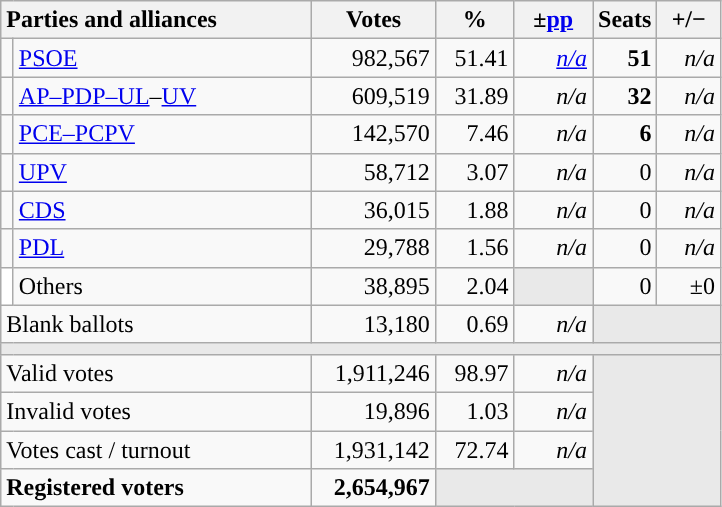<table class="wikitable" style="text-align:right;">
<tr>
<th style="text-align:left;" colspan="2" width="200">Parties and alliances</th>
<th width="75">Votes</th>
<th width="45">%</th>
<th width="45">±<a href='#'>pp</a></th>
<th width="35">Seats</th>
<th width="35">+/−</th>
</tr>
<tr>
<td width="1" style="color:inherit;background:"></td>
<td align="left"><a href='#'>PSOE</a></td>
<td>982,567</td>
<td>51.41</td>
<td><em><a href='#'>n/a</a></em></td>
<td><strong>51</strong></td>
<td><em>n/a</em></td>
</tr>
<tr>
<td style="color:inherit;background:"></td>
<td align="left"><a href='#'>AP–PDP–UL</a>–<a href='#'>UV</a></td>
<td>609,519</td>
<td>31.89</td>
<td><em>n/a</em></td>
<td><strong>32</strong></td>
<td><em>n/a</em></td>
</tr>
<tr>
<td style="color:inherit;background:"></td>
<td align="left"><a href='#'>PCE–PCPV</a></td>
<td>142,570</td>
<td>7.46</td>
<td><em>n/a</em></td>
<td><strong>6</strong></td>
<td><em>n/a</em></td>
</tr>
<tr>
<td style="color:inherit;background:"></td>
<td align="left"><a href='#'>UPV</a></td>
<td>58,712</td>
<td>3.07</td>
<td><em>n/a</em></td>
<td>0</td>
<td><em>n/a</em></td>
</tr>
<tr>
<td style="color:inherit;background:"></td>
<td align="left"><a href='#'>CDS</a></td>
<td>36,015</td>
<td>1.88</td>
<td><em>n/a</em></td>
<td>0</td>
<td><em>n/a</em></td>
</tr>
<tr>
<td style="color:inherit;background:"></td>
<td align="left"><a href='#'>PDL</a></td>
<td>29,788</td>
<td>1.56</td>
<td><em>n/a</em></td>
<td>0</td>
<td><em>n/a</em></td>
</tr>
<tr>
<td bgcolor="white"></td>
<td align="left">Others</td>
<td>38,895</td>
<td>2.04</td>
<td bgcolor="#E9E9E9"></td>
<td>0</td>
<td>±0</td>
</tr>
<tr>
<td align="left" colspan="2">Blank ballots</td>
<td>13,180</td>
<td>0.69</td>
<td><em>n/a</em></td>
<td bgcolor="#E9E9E9" colspan="2"></td>
</tr>
<tr>
<td colspan="7" bgcolor="#E9E9E9"></td>
</tr>
<tr>
<td align="left" colspan="2">Valid votes</td>
<td>1,911,246</td>
<td>98.97</td>
<td><em>n/a</em></td>
<td bgcolor="#E9E9E9" colspan="2" rowspan="4"></td>
</tr>
<tr>
<td align="left" colspan="2">Invalid votes</td>
<td>19,896</td>
<td>1.03</td>
<td><em>n/a</em></td>
</tr>
<tr>
<td align="left" colspan="2">Votes cast / turnout</td>
<td>1,931,142</td>
<td>72.74</td>
<td><em>n/a</em></td>
</tr>
<tr style="font-weight:bold;">
<td align="left" colspan="2">Registered voters</td>
<td>2,654,967</td>
<td bgcolor="#E9E9E9" colspan="2"></td>
</tr>
</table>
